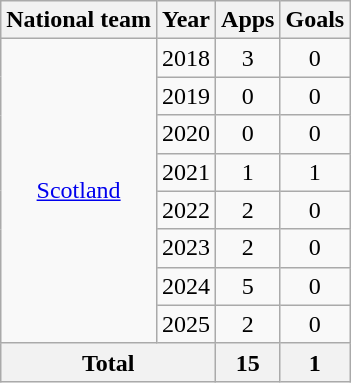<table class="wikitable" style="text-align:center">
<tr>
<th>National team</th>
<th>Year</th>
<th>Apps</th>
<th>Goals</th>
</tr>
<tr>
<td rowspan="8"><a href='#'>Scotland</a></td>
<td>2018</td>
<td>3</td>
<td>0</td>
</tr>
<tr>
<td>2019</td>
<td>0</td>
<td>0</td>
</tr>
<tr>
<td>2020</td>
<td>0</td>
<td>0</td>
</tr>
<tr>
<td>2021</td>
<td>1</td>
<td>1</td>
</tr>
<tr>
<td>2022</td>
<td>2</td>
<td>0</td>
</tr>
<tr>
<td>2023</td>
<td>2</td>
<td>0</td>
</tr>
<tr>
<td>2024</td>
<td>5</td>
<td>0</td>
</tr>
<tr>
<td>2025</td>
<td>2</td>
<td>0</td>
</tr>
<tr>
<th colspan="2">Total</th>
<th>15</th>
<th>1</th>
</tr>
</table>
